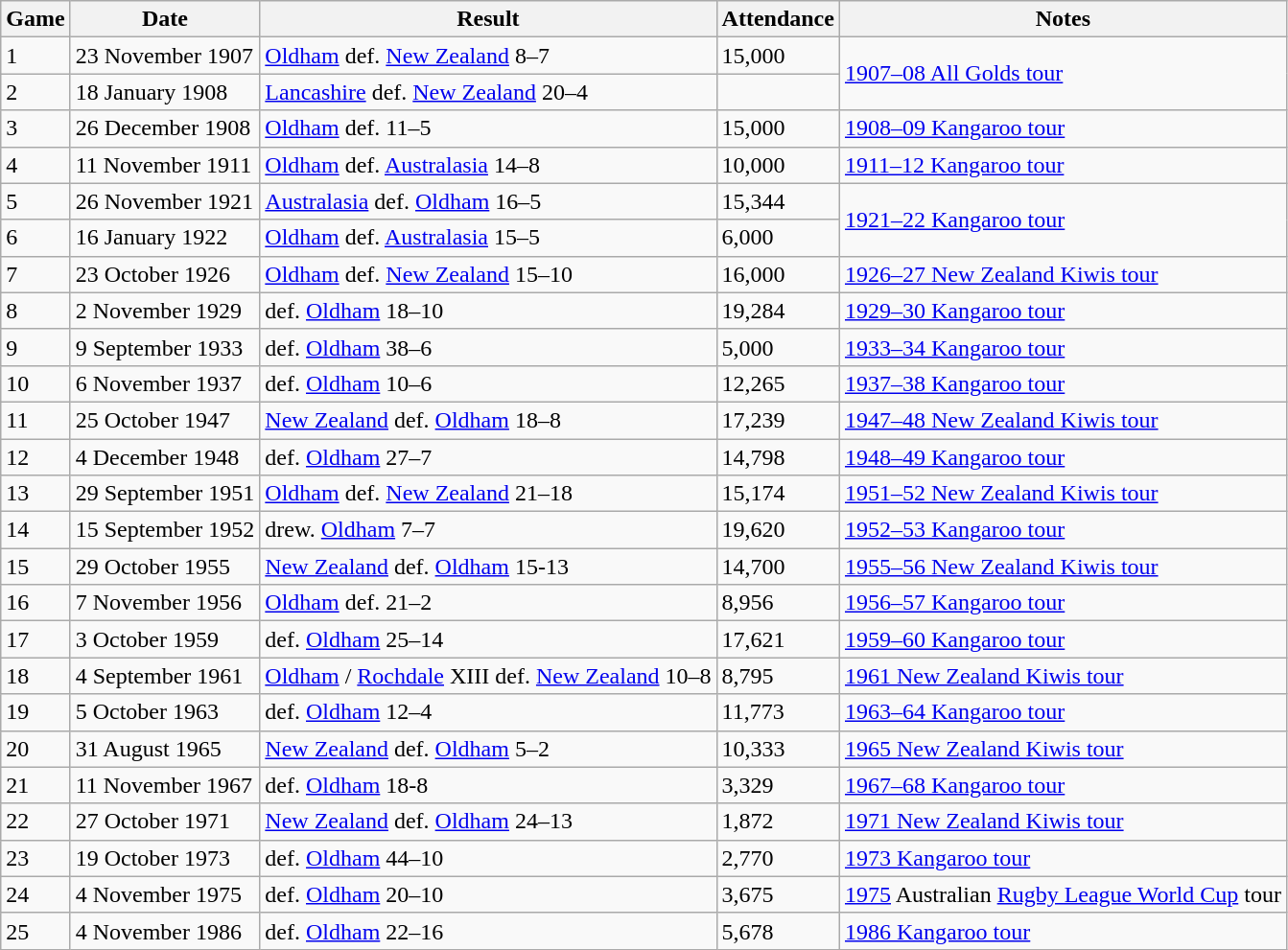<table class="wikitable">
<tr>
<th>Game</th>
<th>Date</th>
<th>Result</th>
<th>Attendance</th>
<th>Notes</th>
</tr>
<tr>
<td>1</td>
<td>23 November 1907</td>
<td> <a href='#'>Oldham</a> def.  <a href='#'>New Zealand</a> 8–7</td>
<td>15,000</td>
<td rowspan=2><a href='#'>1907–08 All Golds tour</a></td>
</tr>
<tr>
<td>2</td>
<td>18 January 1908</td>
<td> <a href='#'>Lancashire</a> def.  <a href='#'>New Zealand</a> 20–4</td>
<td></td>
</tr>
<tr>
<td>3</td>
<td>26 December 1908</td>
<td> <a href='#'>Oldham</a> def.   11–5</td>
<td>15,000</td>
<td><a href='#'>1908–09 Kangaroo tour</a></td>
</tr>
<tr>
<td>4</td>
<td>11 November 1911</td>
<td> <a href='#'>Oldham</a> def.  <a href='#'>Australasia</a> 14–8</td>
<td>10,000</td>
<td><a href='#'>1911–12 Kangaroo tour</a></td>
</tr>
<tr>
<td>5</td>
<td>26 November 1921</td>
<td> <a href='#'>Australasia</a> def.  <a href='#'>Oldham</a> 16–5</td>
<td>15,344</td>
<td rowspan=2><a href='#'>1921–22 Kangaroo tour</a></td>
</tr>
<tr>
<td>6</td>
<td>16 January 1922</td>
<td> <a href='#'>Oldham</a> def.  <a href='#'>Australasia</a> 15–5</td>
<td>6,000</td>
</tr>
<tr>
<td>7</td>
<td>23 October 1926</td>
<td> <a href='#'>Oldham</a> def.  <a href='#'>New Zealand</a> 15–10</td>
<td>16,000</td>
<td><a href='#'>1926–27 New Zealand Kiwis tour</a></td>
</tr>
<tr>
<td>8</td>
<td>2 November 1929</td>
<td>  def.  <a href='#'>Oldham</a> 18–10</td>
<td>19,284</td>
<td><a href='#'>1929–30 Kangaroo tour</a></td>
</tr>
<tr>
<td>9</td>
<td>9 September 1933</td>
<td>  def.  <a href='#'>Oldham</a> 38–6</td>
<td>5,000</td>
<td><a href='#'>1933–34 Kangaroo tour</a></td>
</tr>
<tr>
<td>10</td>
<td>6 November 1937</td>
<td>  def.  <a href='#'>Oldham</a> 10–6</td>
<td>12,265</td>
<td><a href='#'>1937–38 Kangaroo tour</a></td>
</tr>
<tr>
<td>11</td>
<td>25 October 1947</td>
<td> <a href='#'>New Zealand</a> def.  <a href='#'>Oldham</a> 18–8</td>
<td>17,239</td>
<td><a href='#'>1947–48 New Zealand Kiwis tour</a></td>
</tr>
<tr>
<td>12</td>
<td>4 December 1948</td>
<td>  def.  <a href='#'>Oldham</a> 27–7</td>
<td>14,798</td>
<td><a href='#'>1948–49 Kangaroo tour</a></td>
</tr>
<tr>
<td>13</td>
<td>29 September 1951</td>
<td> <a href='#'>Oldham</a> def.  <a href='#'>New Zealand</a> 21–18</td>
<td>15,174</td>
<td><a href='#'>1951–52 New Zealand Kiwis tour</a></td>
</tr>
<tr>
<td>14</td>
<td>15 September 1952</td>
<td>  drew.  <a href='#'>Oldham</a> 7–7</td>
<td>19,620</td>
<td><a href='#'>1952–53 Kangaroo tour</a></td>
</tr>
<tr>
<td>15</td>
<td>29 October 1955</td>
<td> <a href='#'>New Zealand</a> def.  <a href='#'>Oldham</a> 15-13</td>
<td>14,700</td>
<td><a href='#'>1955–56 New Zealand Kiwis tour</a></td>
</tr>
<tr>
<td>16</td>
<td>7 November 1956</td>
<td> <a href='#'>Oldham</a> def.   21–2</td>
<td>8,956</td>
<td><a href='#'>1956–57 Kangaroo tour</a></td>
</tr>
<tr>
<td>17</td>
<td>3 October 1959</td>
<td>  def.  <a href='#'>Oldham</a> 25–14</td>
<td>17,621</td>
<td><a href='#'>1959–60 Kangaroo tour</a></td>
</tr>
<tr>
<td>18</td>
<td>4 September 1961</td>
<td><a href='#'>Oldham</a> / <a href='#'>Rochdale</a> XIII def.  <a href='#'>New Zealand</a> 10–8</td>
<td>8,795</td>
<td><a href='#'>1961 New Zealand Kiwis tour</a></td>
</tr>
<tr>
<td>19</td>
<td>5 October 1963</td>
<td>  def.  <a href='#'>Oldham</a> 12–4</td>
<td>11,773</td>
<td><a href='#'>1963–64 Kangaroo tour</a></td>
</tr>
<tr>
<td>20</td>
<td>31 August 1965</td>
<td> <a href='#'>New Zealand</a> def.  <a href='#'>Oldham</a> 5–2</td>
<td>10,333</td>
<td><a href='#'>1965 New Zealand Kiwis tour</a></td>
</tr>
<tr>
<td>21</td>
<td>11 November 1967</td>
<td>  def.  <a href='#'>Oldham</a> 18-8</td>
<td>3,329</td>
<td><a href='#'>1967–68 Kangaroo tour</a></td>
</tr>
<tr>
<td>22</td>
<td>27 October 1971</td>
<td> <a href='#'>New Zealand</a> def.  <a href='#'>Oldham</a> 24–13</td>
<td>1,872</td>
<td><a href='#'>1971 New Zealand Kiwis tour</a></td>
</tr>
<tr>
<td>23</td>
<td>19 October 1973</td>
<td>  def.  <a href='#'>Oldham</a> 44–10</td>
<td>2,770</td>
<td><a href='#'>1973 Kangaroo tour</a></td>
</tr>
<tr>
<td>24</td>
<td>4 November 1975</td>
<td>  def.  <a href='#'>Oldham</a> 20–10</td>
<td>3,675</td>
<td><a href='#'>1975</a> Australian <a href='#'>Rugby League World Cup</a> tour</td>
</tr>
<tr>
<td>25</td>
<td>4 November 1986</td>
<td>  def.  <a href='#'>Oldham</a> 22–16</td>
<td>5,678</td>
<td><a href='#'>1986 Kangaroo tour</a></td>
</tr>
</table>
